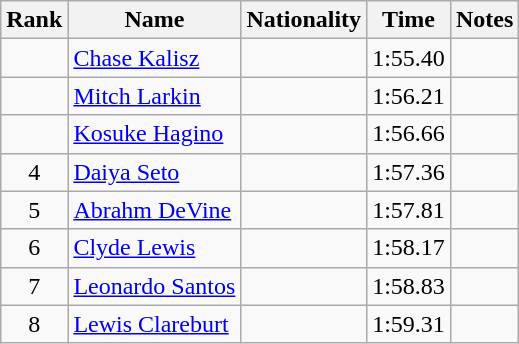<table class="wikitable sortable" style="text-align:center">
<tr>
<th>Rank</th>
<th>Name</th>
<th>Nationality</th>
<th>Time</th>
<th>Notes</th>
</tr>
<tr>
<td></td>
<td align=left><a href='#'>Chase Kalisz</a></td>
<td align=left></td>
<td>1:55.40</td>
<td></td>
</tr>
<tr>
<td></td>
<td align=left><a href='#'>Mitch Larkin</a></td>
<td align=left></td>
<td>1:56.21</td>
<td></td>
</tr>
<tr>
<td></td>
<td align=left><a href='#'>Kosuke Hagino</a></td>
<td align=left></td>
<td>1:56.66</td>
<td></td>
</tr>
<tr>
<td>4</td>
<td align=left><a href='#'>Daiya Seto</a></td>
<td align=left></td>
<td>1:57.36</td>
<td></td>
</tr>
<tr>
<td>5</td>
<td align=left><a href='#'>Abrahm DeVine</a></td>
<td align=left></td>
<td>1:57.81</td>
<td></td>
</tr>
<tr>
<td>6</td>
<td align=left><a href='#'>Clyde Lewis</a></td>
<td align=left></td>
<td>1:58.17</td>
<td></td>
</tr>
<tr>
<td>7</td>
<td align=left><a href='#'>Leonardo Santos</a></td>
<td align=left></td>
<td>1:58.83</td>
<td></td>
</tr>
<tr>
<td>8</td>
<td align=left><a href='#'>Lewis Clareburt</a></td>
<td align=left></td>
<td>1:59.31</td>
<td></td>
</tr>
</table>
